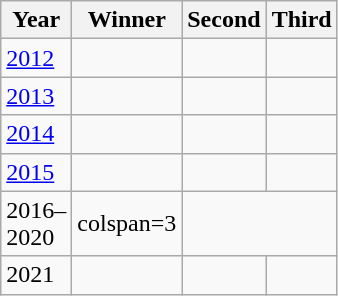<table class="wikitable" style="font-size:100%">
<tr>
<th>Year</th>
<th>Winner</th>
<th>Second</th>
<th>Third</th>
</tr>
<tr>
<td><a href='#'>2012</a></td>
<td></td>
<td></td>
<td></td>
</tr>
<tr>
<td><a href='#'>2013</a></td>
<td></td>
<td></td>
<td></td>
</tr>
<tr>
<td><a href='#'>2014</a></td>
<td></td>
<td></td>
<td></td>
</tr>
<tr>
<td><a href='#'>2015</a></td>
<td></td>
<td></td>
<td></td>
</tr>
<tr>
<td>2016–<br>2020</td>
<td>colspan=3 </td>
</tr>
<tr>
<td>2021</td>
<td></td>
<td></td>
<td></td>
</tr>
</table>
